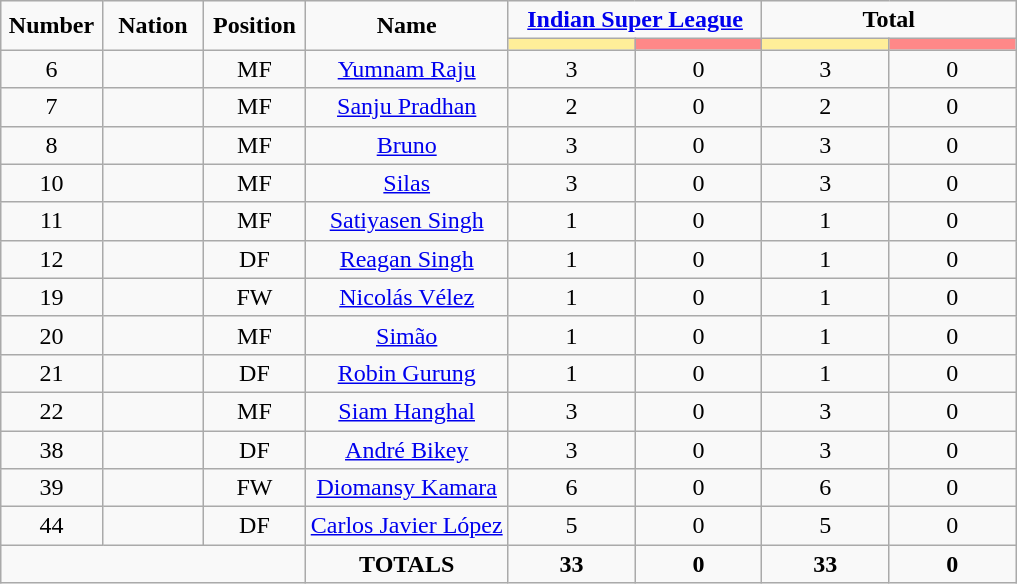<table class="wikitable" style="font-size: 100%; text-align: center;">
<tr>
<td rowspan="2" width="10%" align="center"><strong>Number</strong></td>
<td rowspan="2" width="10%" align="center"><strong>Nation</strong></td>
<td rowspan="2" width="10%" align="center"><strong>Position</strong></td>
<td rowspan="2" width="20%" align="center"><strong>Name</strong></td>
<td colspan="2" align="center"><strong><a href='#'>Indian Super League</a></strong></td>
<td colspan="2" align="center"><strong>Total</strong></td>
</tr>
<tr>
<th width=60 style="background: #FFEE99"></th>
<th width=60 style="background: #FF8888"></th>
<th width=60 style="background: #FFEE99"></th>
<th width=60 style="background: #FF8888"></th>
</tr>
<tr>
<td>6</td>
<td></td>
<td>MF</td>
<td><a href='#'>Yumnam Raju</a></td>
<td>3</td>
<td>0</td>
<td>3</td>
<td>0</td>
</tr>
<tr>
<td>7</td>
<td></td>
<td>MF</td>
<td><a href='#'>Sanju Pradhan</a></td>
<td>2</td>
<td>0</td>
<td>2</td>
<td>0</td>
</tr>
<tr>
<td>8</td>
<td></td>
<td>MF</td>
<td><a href='#'>Bruno</a></td>
<td>3</td>
<td>0</td>
<td>3</td>
<td>0</td>
</tr>
<tr>
<td>10</td>
<td></td>
<td>MF</td>
<td><a href='#'>Silas</a></td>
<td>3</td>
<td>0</td>
<td>3</td>
<td>0</td>
</tr>
<tr>
<td>11</td>
<td></td>
<td>MF</td>
<td><a href='#'>Satiyasen Singh</a></td>
<td>1</td>
<td>0</td>
<td>1</td>
<td>0</td>
</tr>
<tr>
<td>12</td>
<td></td>
<td>DF</td>
<td><a href='#'>Reagan Singh</a></td>
<td>1</td>
<td>0</td>
<td>1</td>
<td>0</td>
</tr>
<tr>
<td>19</td>
<td></td>
<td>FW</td>
<td><a href='#'>Nicolás Vélez</a></td>
<td>1</td>
<td>0</td>
<td>1</td>
<td>0</td>
</tr>
<tr>
<td>20</td>
<td></td>
<td>MF</td>
<td><a href='#'>Simão</a></td>
<td>1</td>
<td>0</td>
<td>1</td>
<td>0</td>
</tr>
<tr>
<td>21</td>
<td></td>
<td>DF</td>
<td><a href='#'>Robin Gurung</a></td>
<td>1</td>
<td>0</td>
<td>1</td>
<td>0</td>
</tr>
<tr>
<td>22</td>
<td></td>
<td>MF</td>
<td><a href='#'>Siam Hanghal</a></td>
<td>3</td>
<td>0</td>
<td>3</td>
<td>0</td>
</tr>
<tr>
<td>38</td>
<td></td>
<td>DF</td>
<td><a href='#'>André Bikey</a></td>
<td>3</td>
<td>0</td>
<td>3</td>
<td>0</td>
</tr>
<tr>
<td>39</td>
<td></td>
<td>FW</td>
<td><a href='#'>Diomansy Kamara</a></td>
<td>6</td>
<td>0</td>
<td>6</td>
<td>0</td>
</tr>
<tr>
<td>44</td>
<td></td>
<td>DF</td>
<td><a href='#'>Carlos Javier López</a></td>
<td>5</td>
<td>0</td>
<td>5</td>
<td>0</td>
</tr>
<tr>
<td colspan="3"></td>
<td><strong>TOTALS</strong></td>
<td><strong>33</strong></td>
<td><strong>0</strong></td>
<td><strong>33</strong></td>
<td><strong>0</strong></td>
</tr>
</table>
